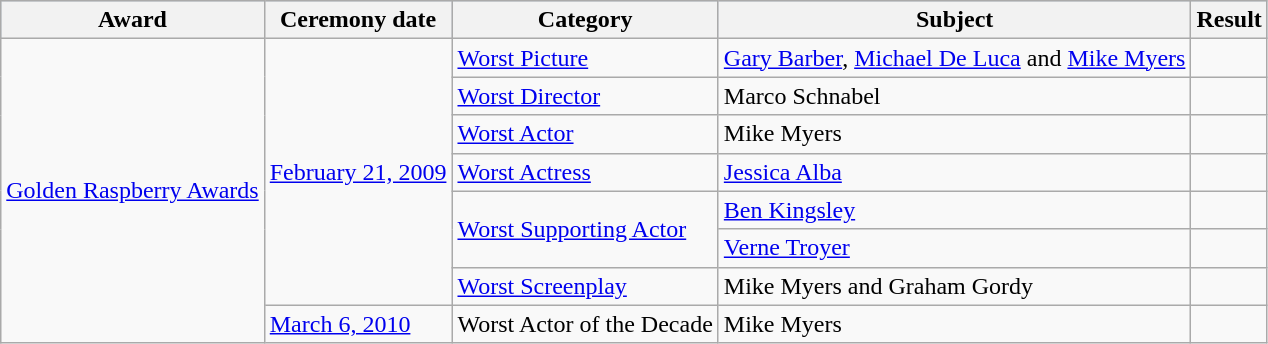<table class="wikitable">
<tr style="background:#b0c4de; text-align:center;">
<th>Award</th>
<th>Ceremony date</th>
<th>Category</th>
<th>Subject</th>
<th>Result</th>
</tr>
<tr>
<td rowspan="8"><a href='#'>Golden Raspberry Awards</a></td>
<td rowspan="7"><a href='#'>February 21, 2009</a></td>
<td><a href='#'>Worst Picture</a></td>
<td><a href='#'>Gary Barber</a>, <a href='#'>Michael De Luca</a> and <a href='#'>Mike Myers</a></td>
<td></td>
</tr>
<tr>
<td><a href='#'>Worst Director</a></td>
<td>Marco Schnabel</td>
<td></td>
</tr>
<tr>
<td><a href='#'>Worst Actor</a></td>
<td>Mike Myers</td>
<td></td>
</tr>
<tr>
<td><a href='#'>Worst Actress</a></td>
<td><a href='#'>Jessica Alba</a></td>
<td></td>
</tr>
<tr>
<td rowspan="2"><a href='#'>Worst Supporting Actor</a></td>
<td><a href='#'>Ben Kingsley</a></td>
<td></td>
</tr>
<tr>
<td><a href='#'>Verne Troyer</a></td>
<td></td>
</tr>
<tr>
<td><a href='#'>Worst Screenplay</a></td>
<td>Mike Myers and Graham Gordy</td>
<td></td>
</tr>
<tr>
<td><a href='#'>March 6, 2010</a></td>
<td>Worst Actor of the Decade</td>
<td>Mike Myers </td>
<td></td>
</tr>
</table>
